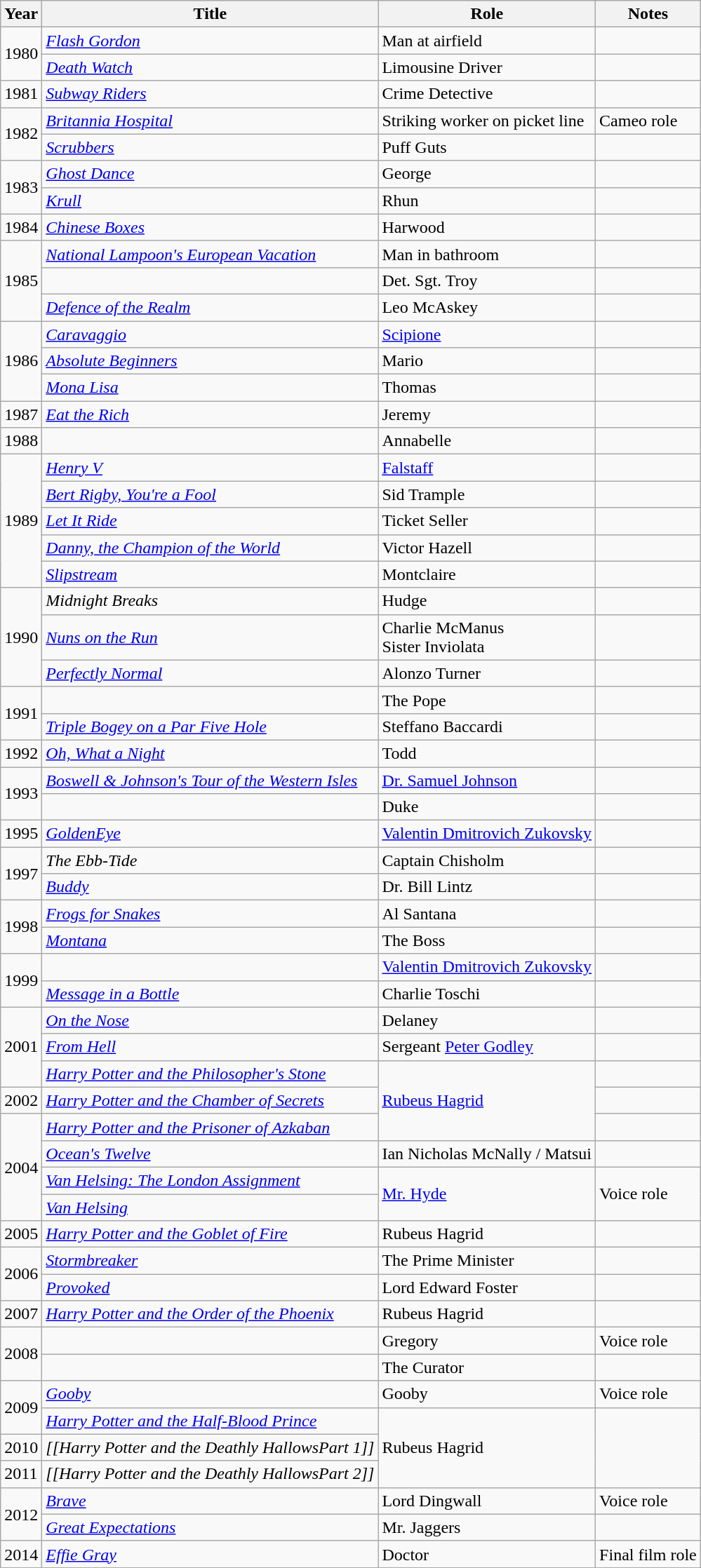<table class="wikitable sortable">
<tr>
<th>Year</th>
<th>Title</th>
<th>Role</th>
<th class="unsortable">Notes</th>
</tr>
<tr>
<td rowspan=2>1980</td>
<td><em><a href='#'>Flash Gordon</a></em></td>
<td>Man at airfield</td>
<td></td>
</tr>
<tr>
<td><em><a href='#'>Death Watch</a></em></td>
<td>Limousine Driver</td>
<td></td>
</tr>
<tr>
<td>1981</td>
<td><em><a href='#'>Subway Riders</a></em></td>
<td>Crime Detective</td>
<td></td>
</tr>
<tr>
<td rowspan=2>1982</td>
<td><em><a href='#'>Britannia Hospital</a></em></td>
<td>Striking worker on picket line</td>
<td>Cameo role</td>
</tr>
<tr>
<td><em><a href='#'>Scrubbers</a></em></td>
<td>Puff Guts</td>
<td></td>
</tr>
<tr>
<td rowspan=2>1983</td>
<td><em><a href='#'>Ghost Dance</a></em></td>
<td>George</td>
<td></td>
</tr>
<tr>
<td><em><a href='#'>Krull</a></em></td>
<td>Rhun</td>
<td></td>
</tr>
<tr>
<td>1984</td>
<td><em><a href='#'>Chinese Boxes</a></em></td>
<td>Harwood</td>
<td></td>
</tr>
<tr>
<td rowspan=3>1985</td>
<td><em><a href='#'>National Lampoon's European Vacation</a></em></td>
<td>Man in bathroom</td>
<td></td>
</tr>
<tr>
<td><em></em></td>
<td>Det. Sgt. Troy</td>
<td></td>
</tr>
<tr>
<td><em><a href='#'>Defence of the Realm</a></em></td>
<td>Leo McAskey</td>
<td></td>
</tr>
<tr>
<td rowspan=3>1986</td>
<td><em><a href='#'>Caravaggio</a></em></td>
<td><a href='#'>Scipione</a></td>
<td></td>
</tr>
<tr>
<td><em><a href='#'>Absolute Beginners</a></em></td>
<td>Mario</td>
<td></td>
</tr>
<tr>
<td><em><a href='#'>Mona Lisa</a></em></td>
<td>Thomas</td>
<td></td>
</tr>
<tr>
<td>1987</td>
<td><em><a href='#'>Eat the Rich</a></em></td>
<td>Jeremy</td>
<td></td>
</tr>
<tr>
<td>1988</td>
<td><em></em></td>
<td>Annabelle</td>
<td></td>
</tr>
<tr>
<td rowspan=5>1989</td>
<td><em><a href='#'>Henry V</a></em></td>
<td><a href='#'>Falstaff</a></td>
<td></td>
</tr>
<tr>
<td><em><a href='#'>Bert Rigby, You're a Fool</a></em></td>
<td>Sid Trample</td>
<td></td>
</tr>
<tr>
<td><em><a href='#'>Let It Ride</a></em></td>
<td>Ticket Seller</td>
<td></td>
</tr>
<tr>
<td><em><a href='#'>Danny, the Champion of the World</a></em></td>
<td>Victor Hazell</td>
<td></td>
</tr>
<tr>
<td><em><a href='#'>Slipstream</a></em></td>
<td>Montclaire</td>
<td></td>
</tr>
<tr>
<td rowspan=3>1990</td>
<td><em>Midnight Breaks</em></td>
<td>Hudge</td>
<td></td>
</tr>
<tr>
<td><em><a href='#'>Nuns on the Run</a></em></td>
<td>Charlie McManus <br> Sister Inviolata</td>
<td></td>
</tr>
<tr>
<td><em><a href='#'>Perfectly Normal</a></em></td>
<td>Alonzo Turner</td>
<td></td>
</tr>
<tr>
<td rowspan=2>1991</td>
<td><em></em></td>
<td>The Pope</td>
<td></td>
</tr>
<tr>
<td><em><a href='#'>Triple Bogey on a Par Five Hole</a></em></td>
<td>Steffano Baccardi</td>
<td></td>
</tr>
<tr>
<td>1992</td>
<td><em><a href='#'>Oh, What a Night</a></em></td>
<td>Todd</td>
<td></td>
</tr>
<tr>
<td rowspan=2>1993</td>
<td><em><a href='#'>Boswell & Johnson's Tour of the Western Isles</a></em></td>
<td><a href='#'>Dr. Samuel Johnson</a></td>
<td></td>
</tr>
<tr>
<td><em></em></td>
<td>Duke</td>
<td></td>
</tr>
<tr>
<td>1995</td>
<td><em><a href='#'>GoldenEye</a></em></td>
<td><a href='#'>Valentin Dmitrovich Zukovsky</a></td>
<td></td>
</tr>
<tr>
<td rowspan=2>1997</td>
<td><em>The Ebb-Tide</em></td>
<td>Captain Chisholm</td>
<td></td>
</tr>
<tr>
<td><em><a href='#'>Buddy</a></em></td>
<td>Dr. Bill Lintz</td>
<td></td>
</tr>
<tr>
<td rowspan=2>1998</td>
<td><em><a href='#'>Frogs for Snakes</a></em></td>
<td>Al Santana</td>
<td></td>
</tr>
<tr>
<td><em><a href='#'>Montana</a></em></td>
<td>The Boss</td>
<td></td>
</tr>
<tr>
<td rowspan=2>1999</td>
<td><em></em></td>
<td><a href='#'>Valentin Dmitrovich Zukovsky</a></td>
<td></td>
</tr>
<tr>
<td><em><a href='#'>Message in a Bottle</a></em></td>
<td>Charlie Toschi</td>
<td></td>
</tr>
<tr>
<td rowspan=3>2001</td>
<td><em><a href='#'>On the Nose</a></em></td>
<td>Delaney</td>
<td></td>
</tr>
<tr>
<td><em><a href='#'>From Hell</a></em></td>
<td>Sergeant <a href='#'>Peter Godley</a></td>
<td></td>
</tr>
<tr>
<td><em><a href='#'>Harry Potter and the Philosopher's Stone</a></em></td>
<td rowspan=3><a href='#'>Rubeus Hagrid</a></td>
<td></td>
</tr>
<tr>
<td>2002</td>
<td><em><a href='#'>Harry Potter and the Chamber of Secrets</a></em></td>
<td></td>
</tr>
<tr>
<td rowspan=4>2004</td>
<td><em><a href='#'>Harry Potter and the Prisoner of Azkaban</a></em></td>
<td></td>
</tr>
<tr>
<td><em><a href='#'>Ocean's Twelve</a></em></td>
<td>Ian Nicholas McNally / Matsui</td>
<td></td>
</tr>
<tr>
<td><em><a href='#'>Van Helsing: The London Assignment</a></em></td>
<td rowspan=2><a href='#'>Mr. Hyde</a></td>
<td rowspan=2>Voice role</td>
</tr>
<tr>
<td><em><a href='#'>Van Helsing</a></em></td>
</tr>
<tr>
<td>2005</td>
<td><em><a href='#'>Harry Potter and the Goblet of Fire</a></em></td>
<td>Rubeus Hagrid</td>
<td></td>
</tr>
<tr>
<td rowspan=2>2006</td>
<td><em><a href='#'>Stormbreaker</a></em></td>
<td>The Prime Minister</td>
<td></td>
</tr>
<tr>
<td><em><a href='#'>Provoked</a></em></td>
<td>Lord Edward Foster</td>
<td></td>
</tr>
<tr>
<td>2007</td>
<td><em><a href='#'>Harry Potter and the Order of the Phoenix</a></em></td>
<td>Rubeus Hagrid</td>
<td></td>
</tr>
<tr>
<td rowspan=2>2008</td>
<td><em></em></td>
<td>Gregory</td>
<td>Voice role</td>
</tr>
<tr>
<td><em></em></td>
<td>The Curator</td>
<td></td>
</tr>
<tr>
<td rowspan=2>2009</td>
<td><em><a href='#'>Gooby</a></em></td>
<td>Gooby</td>
<td>Voice role</td>
</tr>
<tr>
<td><em><a href='#'>Harry Potter and the Half-Blood Prince</a></em></td>
<td rowspan=3>Rubeus Hagrid</td>
<td rowspan=3></td>
</tr>
<tr>
<td>2010</td>
<td><em>[[Harry Potter and the Deathly HallowsPart 1]]</em></td>
</tr>
<tr>
<td>2011</td>
<td><em>[[Harry Potter and the Deathly HallowsPart 2]]</em></td>
</tr>
<tr>
<td rowspan="2">2012</td>
<td><em><a href='#'>Brave</a></em></td>
<td>Lord Dingwall</td>
<td>Voice role</td>
</tr>
<tr>
<td><em><a href='#'>Great Expectations</a></em></td>
<td>Mr. Jaggers</td>
<td></td>
</tr>
<tr>
<td>2014</td>
<td><em><a href='#'>Effie Gray</a></em></td>
<td>Doctor</td>
<td>Final film role</td>
</tr>
</table>
